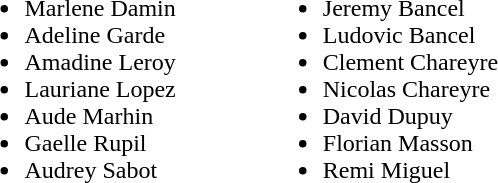<table>
<tr>
<td valign="top"><br><ul><li>Marlene Damin</li><li>Adeline Garde</li><li>Amadine Leroy</li><li>Lauriane Lopez</li><li>Aude Marhin</li><li>Gaelle Rupil</li><li>Audrey Sabot</li></ul></td>
<td width="50"> </td>
<td valign="top"><br><ul><li>Jeremy Bancel</li><li>Ludovic Bancel</li><li>Clement Chareyre</li><li>Nicolas Chareyre</li><li>David Dupuy</li><li>Florian Masson</li><li>Remi Miguel</li></ul></td>
</tr>
</table>
